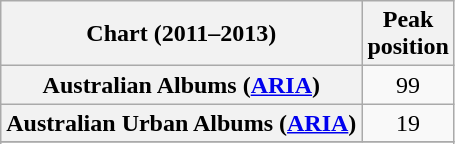<table class="wikitable sortable plainrowheaders" style="text-align:center">
<tr>
<th scope="col">Chart (2011–2013)</th>
<th scope="col">Peak<br>position</th>
</tr>
<tr>
<th scope="row">Australian Albums (<a href='#'>ARIA</a>)</th>
<td>99</td>
</tr>
<tr>
<th scope="row">Australian Urban Albums (<a href='#'>ARIA</a>)</th>
<td>19</td>
</tr>
<tr>
</tr>
<tr>
</tr>
<tr>
</tr>
<tr>
</tr>
</table>
